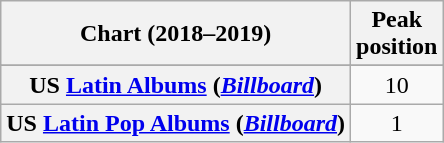<table class="wikitable sortable plainrowheaders" style="text-align:center">
<tr>
<th scope="col">Chart (2018–2019)</th>
<th scope="col">Peak<br>position</th>
</tr>
<tr>
</tr>
<tr>
</tr>
<tr>
</tr>
<tr>
</tr>
<tr>
</tr>
<tr>
</tr>
<tr>
<th scope="row">US <a href='#'>Latin Albums</a> (<em><a href='#'>Billboard</a></em>)</th>
<td>10</td>
</tr>
<tr>
<th scope="row">US <a href='#'>Latin Pop Albums</a> (<em><a href='#'>Billboard</a></em>)</th>
<td>1</td>
</tr>
</table>
